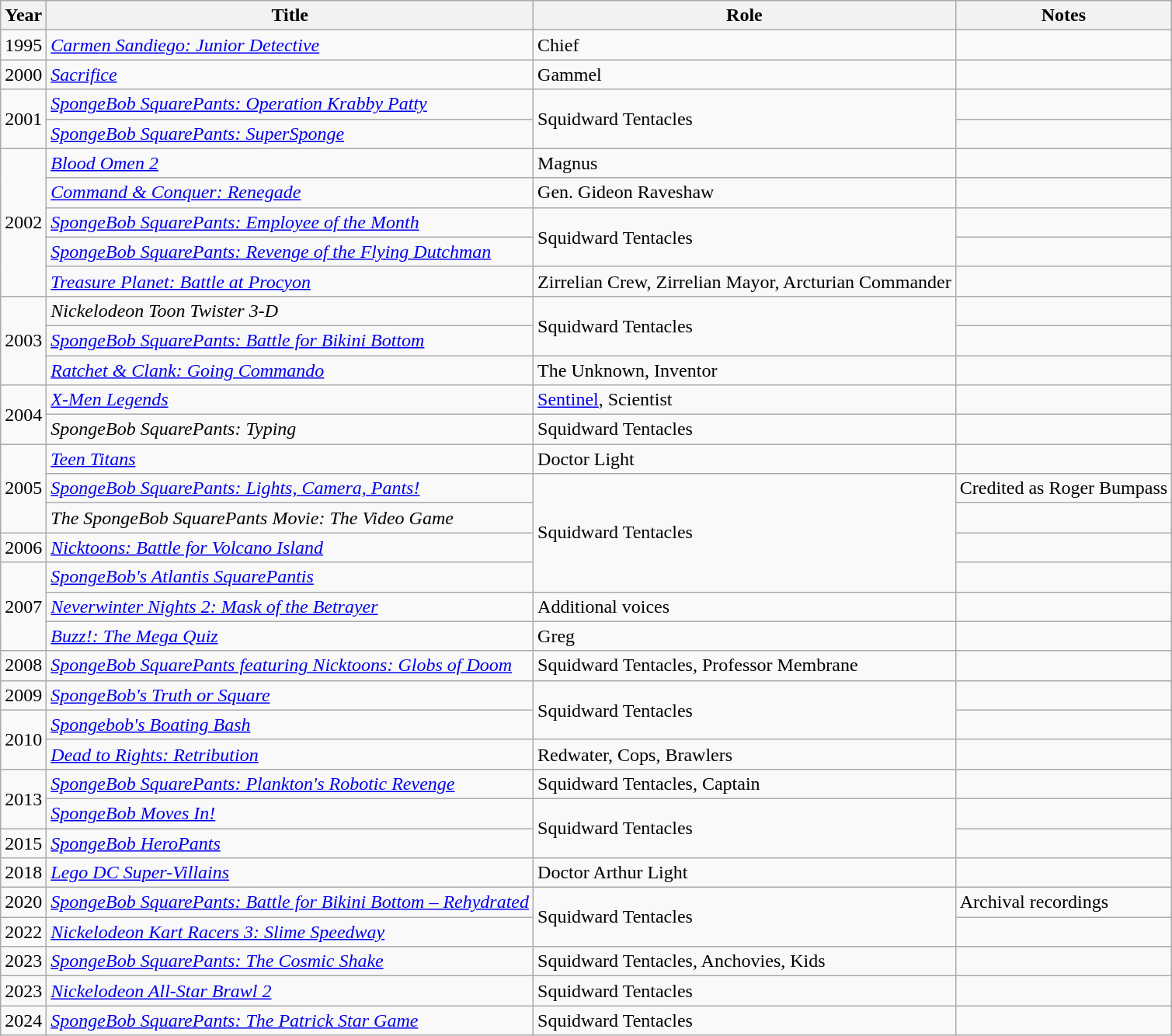<table class="wikitable sortable plainrowheaders" style="white-space:nowrap">
<tr>
<th>Year</th>
<th>Title</th>
<th>Role</th>
<th>Notes</th>
</tr>
<tr>
<td>1995</td>
<td><em><a href='#'>Carmen Sandiego: Junior Detective</a></em></td>
<td>Chief</td>
<td></td>
</tr>
<tr>
<td>2000</td>
<td><em><a href='#'>Sacrifice</a></em></td>
<td>Gammel</td>
<td></td>
</tr>
<tr>
<td rowspan=2>2001</td>
<td><em><a href='#'>SpongeBob SquarePants: Operation Krabby Patty</a></em></td>
<td rowspan=2>Squidward Tentacles</td>
<td></td>
</tr>
<tr>
<td><em><a href='#'>SpongeBob SquarePants: SuperSponge</a></em></td>
<td></td>
</tr>
<tr>
<td rowspan=5>2002</td>
<td><em><a href='#'>Blood Omen 2</a></em></td>
<td>Magnus</td>
<td></td>
</tr>
<tr>
<td><em><a href='#'>Command & Conquer: Renegade</a></em></td>
<td>Gen. Gideon Raveshaw</td>
<td></td>
</tr>
<tr>
<td><em><a href='#'>SpongeBob SquarePants: Employee of the Month</a></em></td>
<td rowspan=2>Squidward Tentacles</td>
<td></td>
</tr>
<tr>
<td><em><a href='#'>SpongeBob SquarePants: Revenge of the Flying Dutchman</a></em></td>
<td></td>
</tr>
<tr>
<td><em><a href='#'>Treasure Planet: Battle at Procyon</a></em></td>
<td>Zirrelian Crew, Zirrelian Mayor, Arcturian Commander</td>
<td></td>
</tr>
<tr>
<td rowspan="3">2003</td>
<td><em>Nickelodeon Toon Twister 3-D</em></td>
<td rowspan="2">Squidward Tentacles</td>
<td></td>
</tr>
<tr>
<td><em><a href='#'>SpongeBob SquarePants: Battle for Bikini Bottom</a></em></td>
<td></td>
</tr>
<tr>
<td><em><a href='#'>Ratchet & Clank: Going Commando</a></em></td>
<td>The Unknown, Inventor</td>
<td></td>
</tr>
<tr>
<td rowspan=2>2004</td>
<td><em><a href='#'>X-Men Legends</a></em></td>
<td><a href='#'>Sentinel</a>, Scientist</td>
<td></td>
</tr>
<tr>
<td><em>SpongeBob SquarePants: Typing</em></td>
<td>Squidward Tentacles</td>
<td></td>
</tr>
<tr>
<td rowspan="3">2005</td>
<td><em><a href='#'>Teen Titans</a></em></td>
<td>Doctor Light</td>
<td></td>
</tr>
<tr>
<td><em><a href='#'>SpongeBob SquarePants: Lights, Camera, Pants!</a></em></td>
<td rowspan="4">Squidward Tentacles</td>
<td>Credited as Roger Bumpass</td>
</tr>
<tr>
<td><em>The SpongeBob SquarePants Movie: The Video Game</em></td>
<td></td>
</tr>
<tr>
<td>2006</td>
<td><em> <a href='#'>Nicktoons: Battle for Volcano Island</a></em></td>
<td></td>
</tr>
<tr>
<td rowspan="3">2007</td>
<td><em><a href='#'>SpongeBob's Atlantis SquarePantis</a></em></td>
<td></td>
</tr>
<tr>
<td><em><a href='#'>Neverwinter Nights 2: Mask of the Betrayer</a></em></td>
<td>Additional voices</td>
<td></td>
</tr>
<tr>
<td><em><a href='#'>Buzz!: The Mega Quiz</a></em></td>
<td>Greg</td>
<td></td>
</tr>
<tr>
<td>2008</td>
<td><em><a href='#'>SpongeBob SquarePants featuring Nicktoons: Globs of Doom</a> </em></td>
<td>Squidward Tentacles, Professor Membrane</td>
<td></td>
</tr>
<tr>
<td>2009</td>
<td><em><a href='#'>SpongeBob's Truth or Square</a></em></td>
<td rowspan="2">Squidward Tentacles</td>
<td></td>
</tr>
<tr>
<td rowspan="2">2010</td>
<td><em><a href='#'>Spongebob's Boating Bash</a></em></td>
<td></td>
</tr>
<tr>
<td><em><a href='#'>Dead to Rights: Retribution</a></em></td>
<td>Redwater, Cops, Brawlers</td>
<td></td>
</tr>
<tr>
<td rowspan="2">2013</td>
<td><em><a href='#'>SpongeBob SquarePants: Plankton's Robotic Revenge</a></em></td>
<td>Squidward Tentacles, Captain</td>
<td></td>
</tr>
<tr>
<td><em><a href='#'>SpongeBob Moves In!</a></em></td>
<td rowspan=2>Squidward Tentacles</td>
<td></td>
</tr>
<tr>
<td>2015</td>
<td><em><a href='#'>SpongeBob HeroPants</a></em></td>
<td></td>
</tr>
<tr>
<td>2018</td>
<td><em><a href='#'>Lego DC Super-Villains</a></em></td>
<td>Doctor Arthur Light</td>
<td></td>
</tr>
<tr>
<td>2020</td>
<td><em><a href='#'>SpongeBob SquarePants: Battle for Bikini Bottom – Rehydrated</a></em></td>
<td Rowspan="2">Squidward Tentacles</td>
<td>Archival recordings</td>
</tr>
<tr>
<td>2022</td>
<td><em><a href='#'>Nickelodeon Kart Racers 3: Slime Speedway</a></em></td>
<td></td>
</tr>
<tr>
<td>2023</td>
<td><em><a href='#'>SpongeBob SquarePants: The Cosmic Shake</a></em></td>
<td>Squidward Tentacles, Anchovies, Kids</td>
<td></td>
</tr>
<tr>
<td>2023</td>
<td><em><a href='#'>Nickelodeon All-Star Brawl 2</a></em></td>
<td>Squidward Tentacles</td>
<td></td>
</tr>
<tr>
<td>2024</td>
<td><em><a href='#'>SpongeBob SquarePants: The Patrick Star Game</a></em></td>
<td>Squidward Tentacles</td>
<td></td>
</tr>
</table>
